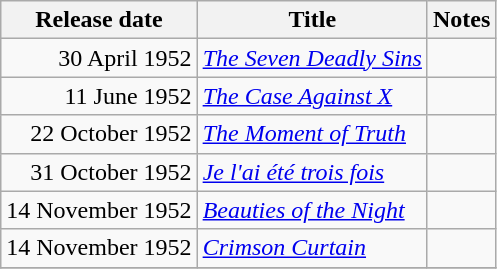<table class="wikitable sortable">
<tr>
<th scope="col">Release date</th>
<th>Title</th>
<th>Notes</th>
</tr>
<tr>
<td style="text-align:right;">30 April 1952</td>
<td><em><a href='#'>The Seven Deadly Sins</a></em></td>
<td></td>
</tr>
<tr>
<td style="text-align:right;">11 June 1952</td>
<td><em><a href='#'>The Case Against X</a></em></td>
<td></td>
</tr>
<tr>
<td style="text-align:right;">22 October 1952</td>
<td><em><a href='#'>The Moment of Truth</a></em></td>
<td></td>
</tr>
<tr>
<td style="text-align:right;">31 October 1952</td>
<td><em><a href='#'>Je l'ai été trois fois</a></em></td>
<td></td>
</tr>
<tr>
<td style="text-align:right;">14 November 1952</td>
<td><em><a href='#'>Beauties of the Night</a></em></td>
<td></td>
</tr>
<tr>
<td style="text-align:right;">14 November 1952</td>
<td><em><a href='#'>Crimson Curtain</a></em></td>
<td></td>
</tr>
<tr>
</tr>
</table>
